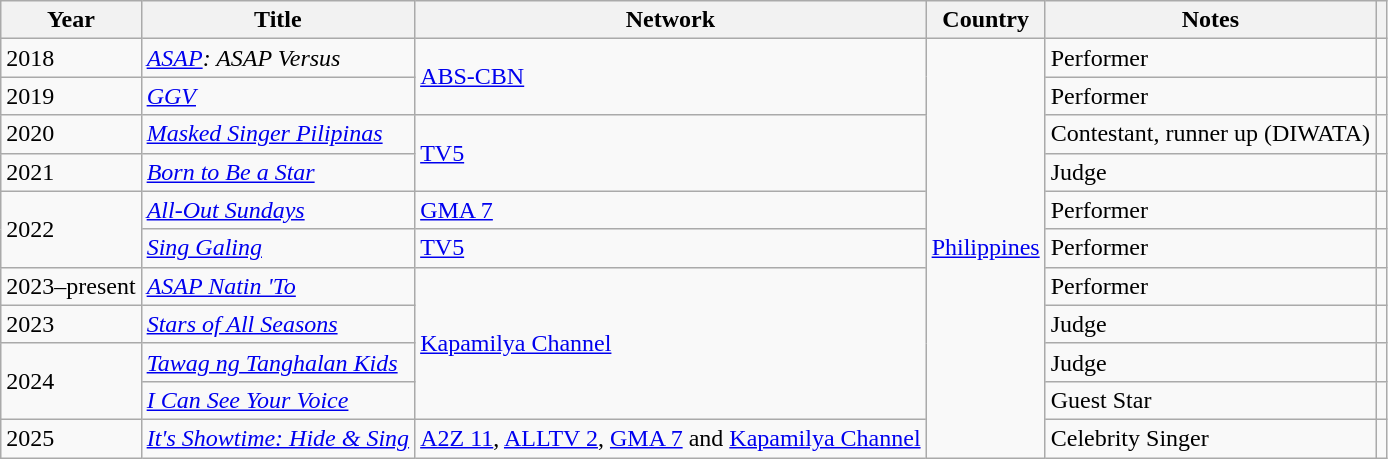<table class="wikitable sortable">
<tr>
<th>Year</th>
<th>Title</th>
<th>Network</th>
<th>Country</th>
<th class="unsortable">Notes</th>
<th class="unsortable"></th>
</tr>
<tr>
<td>2018</td>
<td><em><a href='#'>ASAP</a>: ASAP Versus</em></td>
<td rowspan="2"><a href='#'>ABS-CBN</a></td>
<td rowspan="11"><a href='#'>Philippines</a></td>
<td>Performer</td>
<td style="text-align:center;"></td>
</tr>
<tr>
<td>2019</td>
<td><em><a href='#'>GGV</a></em></td>
<td>Performer</td>
<td style="text-align:center;"></td>
</tr>
<tr>
<td>2020</td>
<td><em><a href='#'>Masked Singer Pilipinas</a></em></td>
<td rowspan="2"><a href='#'>TV5</a></td>
<td>Contestant, runner up (DIWATA)</td>
<td style="text-align:center;"></td>
</tr>
<tr>
<td>2021</td>
<td><em><a href='#'>Born to Be a Star</a></em></td>
<td>Judge</td>
<td style="text-align:center;"></td>
</tr>
<tr>
<td rowspan="2">2022</td>
<td><em><a href='#'>All-Out Sundays</a></em></td>
<td><a href='#'>GMA 7</a></td>
<td>Performer</td>
<td style="text-align:center;"></td>
</tr>
<tr>
<td><em><a href='#'>Sing Galing</a></em></td>
<td><a href='#'>TV5</a></td>
<td>Performer</td>
<td></td>
</tr>
<tr>
<td>2023–present</td>
<td><em><a href='#'>ASAP Natin 'To</a></em></td>
<td rowspan="4"><a href='#'>Kapamilya Channel</a></td>
<td>Performer</td>
<td></td>
</tr>
<tr>
<td>2023</td>
<td><em><a href='#'>Stars of All Seasons</a></em></td>
<td>Judge</td>
<td></td>
</tr>
<tr>
<td rowspan="2">2024</td>
<td><em><a href='#'>Tawag ng Tanghalan Kids</a></em></td>
<td>Judge</td>
<td style="text-align:center;"></td>
</tr>
<tr>
<td><em><a href='#'>I Can See Your Voice</a></em></td>
<td>Guest Star</td>
<td style="text-align:center;"></td>
</tr>
<tr>
<td>2025</td>
<td><em><a href='#'>It's Showtime: Hide & Sing</a></em></td>
<td><a href='#'>A2Z 11</a>, <a href='#'>ALLTV 2</a>, <a href='#'>GMA 7</a> and <a href='#'>Kapamilya Channel</a></td>
<td>Celebrity Singer</td>
<td style="text-align:center;"></td>
</tr>
</table>
